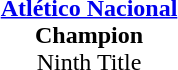<table cellspacing=0 width=100%>
<tr>
<td align=center><br></td>
</tr>
<tr>
<td align=center><strong><a href='#'>Atlético Nacional</a><br>Champion</strong><br> Ninth Title</td>
</tr>
</table>
